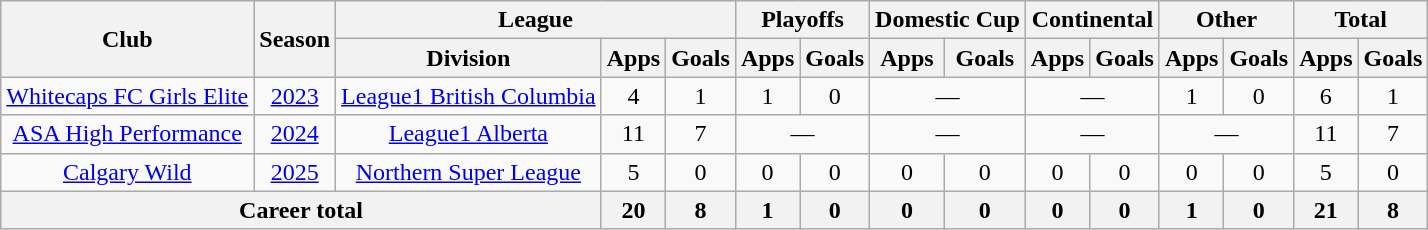<table class="wikitable" style="text-align: center;">
<tr>
<th rowspan="2">Club</th>
<th rowspan="2">Season</th>
<th colspan="3">League</th>
<th colspan="2">Playoffs</th>
<th colspan="2">Domestic Cup</th>
<th colspan="2">Continental</th>
<th colspan="2">Other</th>
<th colspan="2">Total</th>
</tr>
<tr>
<th>Division</th>
<th>Apps</th>
<th>Goals</th>
<th>Apps</th>
<th>Goals</th>
<th>Apps</th>
<th>Goals</th>
<th>Apps</th>
<th>Goals</th>
<th>Apps</th>
<th>Goals</th>
<th>Apps</th>
<th>Goals</th>
</tr>
<tr>
<td><a href='#'>Whitecaps FC Girls Elite</a></td>
<td><a href='#'>2023</a></td>
<td><a href='#'>League1 British Columbia</a></td>
<td>4</td>
<td>1</td>
<td>1</td>
<td>0</td>
<td colspan="2">—</td>
<td colspan="2">—</td>
<td>1</td>
<td>0</td>
<td>6</td>
<td>1</td>
</tr>
<tr>
<td><a href='#'>ASA High Performance</a></td>
<td><a href='#'>2024</a></td>
<td><a href='#'>League1 Alberta</a></td>
<td>11</td>
<td>7</td>
<td colspan="2">—</td>
<td colspan="2">—</td>
<td colspan="2">—</td>
<td colspan="2">—</td>
<td>11</td>
<td>7</td>
</tr>
<tr>
<td><a href='#'>Calgary Wild</a></td>
<td><a href='#'>2025</a></td>
<td><a href='#'>Northern Super League</a></td>
<td>5</td>
<td>0</td>
<td>0</td>
<td>0</td>
<td>0</td>
<td>0</td>
<td>0</td>
<td>0</td>
<td>0</td>
<td>0</td>
<td>5</td>
<td>0</td>
</tr>
<tr>
<th colspan="3">Career total</th>
<th>20</th>
<th>8</th>
<th>1</th>
<th>0</th>
<th>0</th>
<th>0</th>
<th>0</th>
<th>0</th>
<th>1</th>
<th>0</th>
<th>21</th>
<th>8</th>
</tr>
</table>
